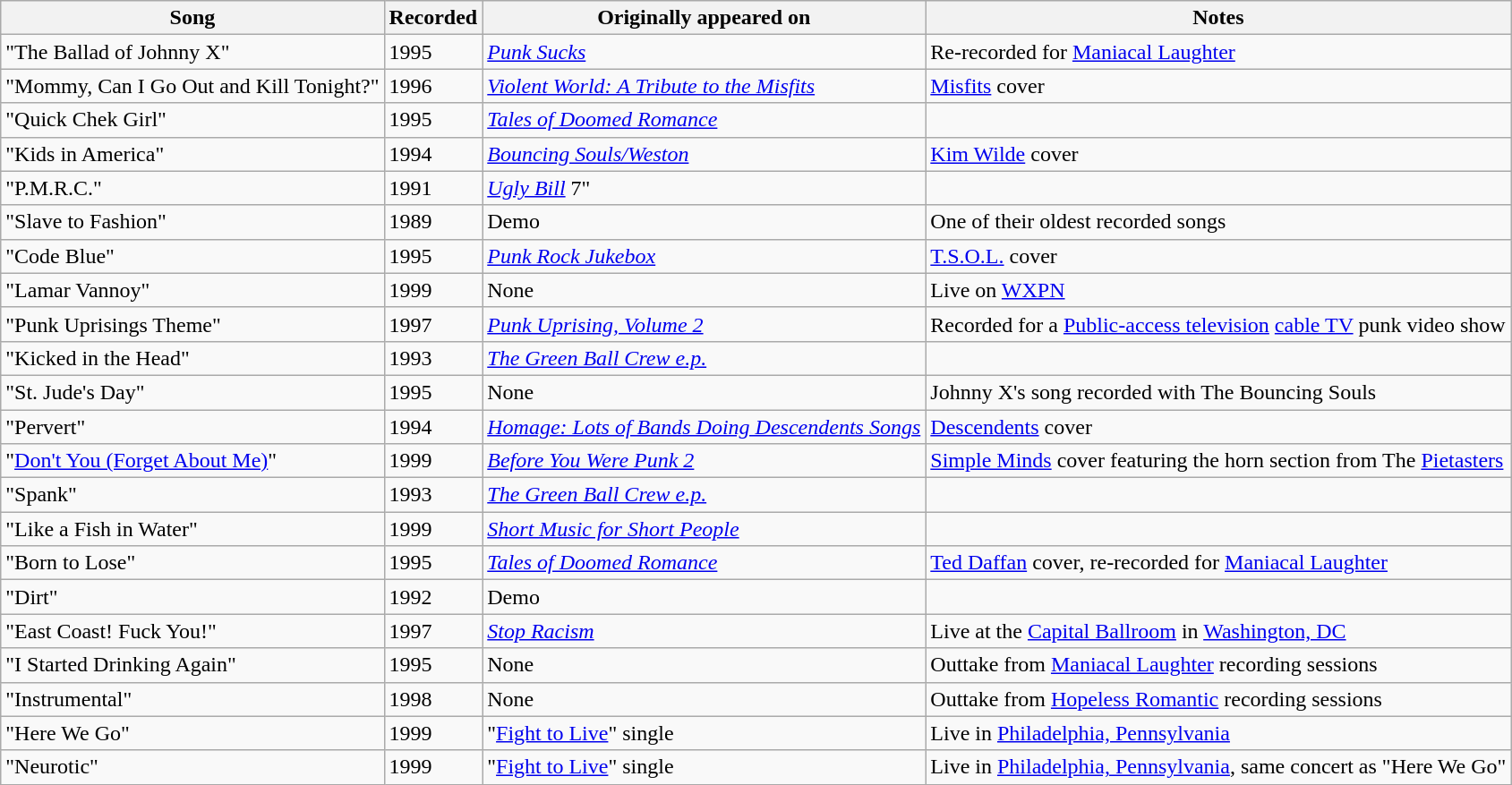<table class="wikitable">
<tr>
<th>Song</th>
<th>Recorded</th>
<th>Originally appeared on</th>
<th>Notes</th>
</tr>
<tr>
<td>"The Ballad of Johnny X"</td>
<td>1995</td>
<td><em><a href='#'>Punk Sucks</a></em></td>
<td>Re-recorded for <a href='#'>Maniacal Laughter</a></td>
</tr>
<tr>
<td>"Mommy, Can I Go Out and Kill Tonight?"</td>
<td>1996</td>
<td><em><a href='#'>Violent World: A Tribute to the Misfits</a></em></td>
<td><a href='#'>Misfits</a> cover</td>
</tr>
<tr>
<td>"Quick Chek Girl"</td>
<td>1995</td>
<td><em><a href='#'>Tales of Doomed Romance</a></em></td>
</tr>
<tr Re-recorded for >
<td>"Kids in America"</td>
<td>1994</td>
<td><em><a href='#'>Bouncing Souls/Weston</a></em></td>
<td><a href='#'>Kim Wilde</a> cover</td>
</tr>
<tr>
<td>"P.M.R.C."</td>
<td>1991</td>
<td><em><a href='#'>Ugly Bill</a></em> 7"</td>
</tr>
<tr>
<td>"Slave to Fashion"</td>
<td>1989</td>
<td>Demo</td>
<td>One of their oldest recorded songs</td>
</tr>
<tr>
<td>"Code Blue"</td>
<td>1995</td>
<td><em><a href='#'>Punk Rock Jukebox</a></em></td>
<td><a href='#'>T.S.O.L.</a> cover</td>
</tr>
<tr>
<td>"Lamar Vannoy"</td>
<td>1999</td>
<td>None</td>
<td>Live on <a href='#'>WXPN</a></td>
</tr>
<tr>
<td>"Punk Uprisings Theme"</td>
<td>1997</td>
<td><em><a href='#'>Punk Uprising, Volume 2</a></em></td>
<td>Recorded for a <a href='#'>Public-access television</a> <a href='#'>cable TV</a> punk video show</td>
</tr>
<tr>
<td>"Kicked in the Head"</td>
<td>1993</td>
<td><em><a href='#'>The Green Ball Crew e.p.</a></em></td>
</tr>
<tr>
<td>"St. Jude's Day"</td>
<td>1995</td>
<td>None</td>
<td>Johnny X's song recorded with The Bouncing Souls</td>
</tr>
<tr>
<td>"Pervert"</td>
<td>1994</td>
<td><em><a href='#'>Homage: Lots of Bands Doing Descendents Songs</a></em></td>
<td><a href='#'>Descendents</a> cover</td>
</tr>
<tr>
<td>"<a href='#'>Don't You (Forget About Me)</a>"</td>
<td>1999</td>
<td><em><a href='#'>Before You Were Punk 2</a></em></td>
<td><a href='#'>Simple Minds</a> cover featuring the horn section from The <a href='#'>Pietasters</a></td>
</tr>
<tr>
<td>"Spank"</td>
<td>1993</td>
<td><em><a href='#'>The Green Ball Crew e.p.</a></em></td>
<td></td>
</tr>
<tr>
<td>"Like a Fish in Water"</td>
<td>1999</td>
<td><em><a href='#'>Short Music for Short People</a></em></td>
</tr>
<tr>
<td>"Born to Lose"</td>
<td>1995</td>
<td><em><a href='#'>Tales of Doomed Romance</a></em></td>
<td><a href='#'>Ted Daffan</a> cover, re-recorded for <a href='#'>Maniacal Laughter</a></td>
</tr>
<tr>
<td>"Dirt"</td>
<td>1992</td>
<td>Demo</td>
</tr>
<tr>
<td>"East Coast! Fuck You!"</td>
<td>1997</td>
<td><em><a href='#'>Stop Racism</a></em></td>
<td>Live at the <a href='#'>Capital Ballroom</a> in <a href='#'>Washington, DC</a></td>
</tr>
<tr>
<td>"I Started Drinking Again"</td>
<td>1995</td>
<td>None</td>
<td>Outtake from <a href='#'>Maniacal Laughter</a> recording sessions</td>
</tr>
<tr>
<td>"Instrumental"</td>
<td>1998</td>
<td>None</td>
<td>Outtake from <a href='#'>Hopeless Romantic</a> recording sessions</td>
</tr>
<tr>
<td>"Here We Go"</td>
<td>1999</td>
<td>"<a href='#'>Fight to Live</a>" single</td>
<td>Live in <a href='#'>Philadelphia, Pennsylvania</a></td>
</tr>
<tr>
<td>"Neurotic"</td>
<td>1999</td>
<td>"<a href='#'>Fight to Live</a>" single</td>
<td>Live in <a href='#'>Philadelphia, Pennsylvania</a>, same concert as "Here We Go"</td>
</tr>
</table>
